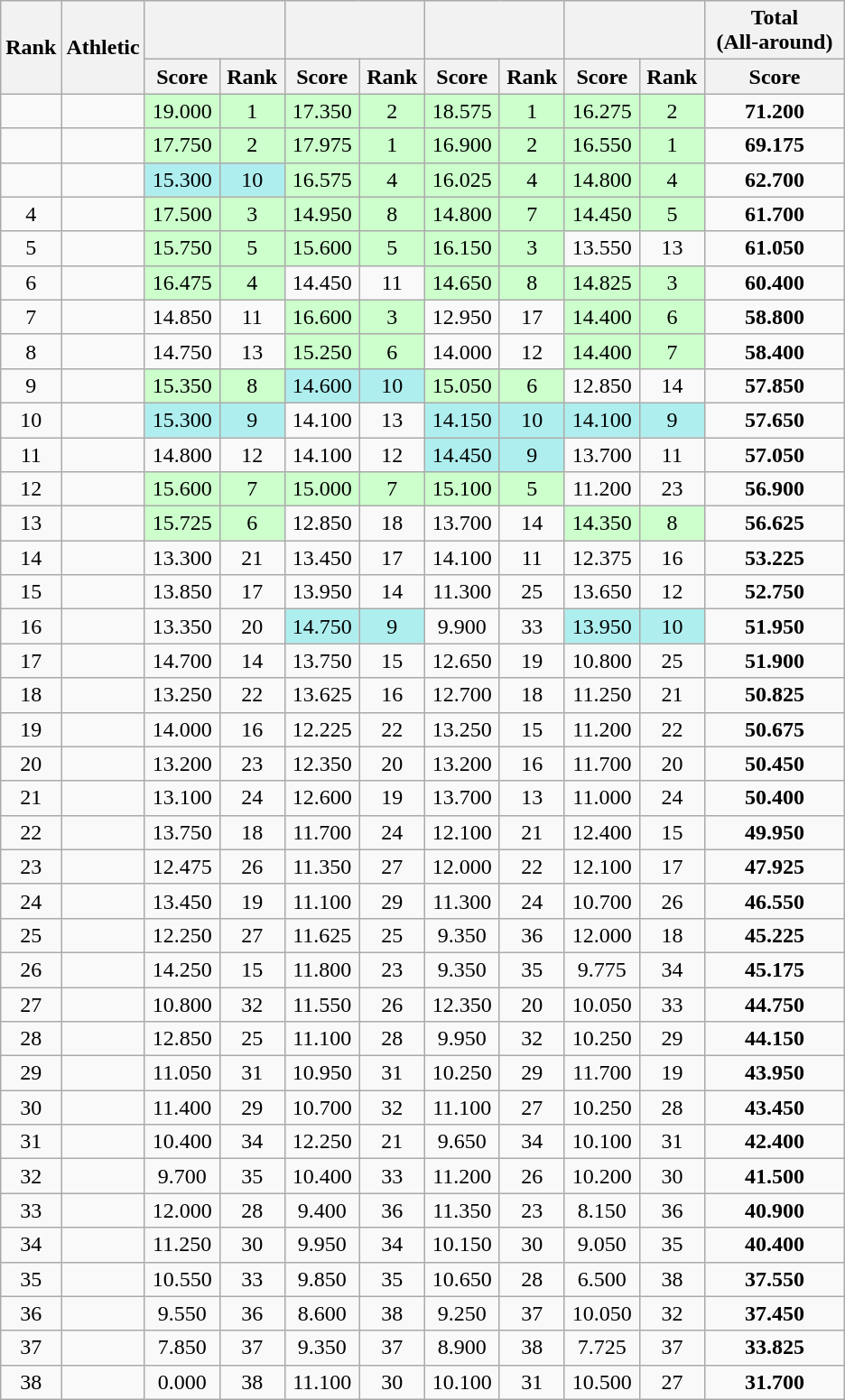<table class="wikitable" style="text-align:center">
<tr>
<th rowspan="2">Rank</th>
<th rowspan="2">Athletic</th>
<th style="width:6em" colspan=2></th>
<th style="width:6em" colspan=2></th>
<th style="width:6em" colspan=2></th>
<th style="width:6em" colspan=2></th>
<th style="width:6em" colspan=2>Total<br>(All-around)</th>
</tr>
<tr>
<th>Score</th>
<th>Rank</th>
<th>Score</th>
<th>Rank</th>
<th>Score</th>
<th>Rank</th>
<th>Score</th>
<th>Rank</th>
<th>Score</th>
</tr>
<tr>
<td></td>
<td align="left"></td>
<td bgcolor="#ccffcc">19.000</td>
<td bgcolor="#ccffcc">1</td>
<td bgcolor="#ccffcc">17.350</td>
<td bgcolor="#ccffcc">2</td>
<td bgcolor="#ccffcc">18.575</td>
<td bgcolor="#ccffcc">1</td>
<td bgcolor="#ccffcc">16.275</td>
<td bgcolor="#ccffcc">2</td>
<td><strong>71.200</strong></td>
</tr>
<tr>
<td></td>
<td align="left"></td>
<td bgcolor="#ccffcc">17.750</td>
<td bgcolor="#ccffcc">2</td>
<td bgcolor="#ccffcc">17.975</td>
<td bgcolor="#ccffcc">1</td>
<td bgcolor="#ccffcc">16.900</td>
<td bgcolor="#ccffcc">2</td>
<td bgcolor="#ccffcc">16.550</td>
<td bgcolor="#ccffcc">1</td>
<td><strong>69.175</strong></td>
</tr>
<tr>
<td></td>
<td align="left"></td>
<td bgcolor="#afeeee">15.300</td>
<td bgcolor="#afeeee">10</td>
<td bgcolor="#ccffcc">16.575</td>
<td bgcolor="#ccffcc">4</td>
<td bgcolor="#ccffcc">16.025</td>
<td bgcolor="#ccffcc">4</td>
<td bgcolor="#ccffcc">14.800</td>
<td bgcolor="#ccffcc">4</td>
<td><strong>62.700</strong></td>
</tr>
<tr>
<td>4</td>
<td align="left"></td>
<td bgcolor="#ccffcc">17.500</td>
<td bgcolor="#ccffcc">3</td>
<td bgcolor="#ccffcc">14.950</td>
<td bgcolor="#ccffcc">8</td>
<td bgcolor="#ccffcc">14.800</td>
<td bgcolor="#ccffcc">7</td>
<td bgcolor="#ccffcc">14.450</td>
<td bgcolor="#ccffcc">5</td>
<td><strong>61.700</strong></td>
</tr>
<tr>
<td>5</td>
<td align="left"></td>
<td bgcolor="#ccffcc">15.750</td>
<td bgcolor="#ccffcc">5</td>
<td bgcolor="#ccffcc">15.600</td>
<td bgcolor="#ccffcc">5</td>
<td bgcolor="#ccffcc">16.150</td>
<td bgcolor="#ccffcc">3</td>
<td>13.550</td>
<td>13</td>
<td><strong>61.050</strong></td>
</tr>
<tr>
<td>6</td>
<td align="left"></td>
<td bgcolor="#ccffcc">16.475</td>
<td bgcolor="#ccffcc">4</td>
<td>14.450</td>
<td>11</td>
<td bgcolor="#ccffcc">14.650</td>
<td bgcolor="#ccffcc">8</td>
<td bgcolor="#ccffcc">14.825</td>
<td bgcolor="#ccffcc">3</td>
<td><strong>60.400</strong></td>
</tr>
<tr>
<td>7</td>
<td align="left"></td>
<td>14.850</td>
<td>11</td>
<td bgcolor="#ccffcc">16.600</td>
<td bgcolor="#ccffcc">3</td>
<td>12.950</td>
<td>17</td>
<td bgcolor="#ccffcc">14.400</td>
<td bgcolor="#ccffcc">6</td>
<td><strong>58.800</strong></td>
</tr>
<tr>
<td>8</td>
<td align="left"></td>
<td>14.750</td>
<td>13</td>
<td bgcolor="#ccffcc">15.250</td>
<td bgcolor="#ccffcc">6</td>
<td>14.000</td>
<td>12</td>
<td bgcolor="#ccffcc">14.400</td>
<td bgcolor="#ccffcc">7</td>
<td><strong>58.400</strong></td>
</tr>
<tr>
<td>9</td>
<td align="left"></td>
<td bgcolor="#ccffcc">15.350</td>
<td bgcolor="#ccffcc">8</td>
<td bgcolor="#afeeee">14.600</td>
<td bgcolor="#afeeee">10</td>
<td bgcolor="#ccffcc">15.050</td>
<td bgcolor="#ccffcc">6</td>
<td>12.850</td>
<td>14</td>
<td><strong>57.850</strong></td>
</tr>
<tr>
<td>10</td>
<td align="left"></td>
<td bgcolor="#afeeee">15.300</td>
<td bgcolor="#afeeee">9</td>
<td>14.100</td>
<td>13</td>
<td bgcolor="#afeeee">14.150</td>
<td bgcolor="#afeeee">10</td>
<td bgcolor="#afeeee">14.100</td>
<td bgcolor="#afeeee">9</td>
<td><strong>57.650</strong></td>
</tr>
<tr>
<td>11</td>
<td align="left"></td>
<td>14.800</td>
<td>12</td>
<td>14.100</td>
<td>12</td>
<td bgcolor="#afeeee">14.450</td>
<td bgcolor="#afeeee">9</td>
<td>13.700</td>
<td>11</td>
<td><strong>57.050</strong></td>
</tr>
<tr>
<td>12</td>
<td align="left"></td>
<td bgcolor="#ccffcc">15.600</td>
<td bgcolor="#ccffcc">7</td>
<td bgcolor="#ccffcc">15.000</td>
<td bgcolor="#ccffcc">7</td>
<td bgcolor="#ccffcc">15.100</td>
<td bgcolor="#ccffcc">5</td>
<td>11.200</td>
<td>23</td>
<td><strong>56.900</strong></td>
</tr>
<tr>
<td>13</td>
<td align="left"></td>
<td bgcolor="#ccffcc">15.725</td>
<td bgcolor="#ccffcc">6</td>
<td>12.850</td>
<td>18</td>
<td>13.700</td>
<td>14</td>
<td bgcolor="#ccffcc">14.350</td>
<td bgcolor="#ccffcc">8</td>
<td><strong>56.625</strong></td>
</tr>
<tr>
<td>14</td>
<td align="left"></td>
<td>13.300</td>
<td>21</td>
<td>13.450</td>
<td>17</td>
<td>14.100</td>
<td>11</td>
<td>12.375</td>
<td>16</td>
<td><strong>53.225</strong></td>
</tr>
<tr>
<td>15</td>
<td align="left"></td>
<td>13.850</td>
<td>17</td>
<td>13.950</td>
<td>14</td>
<td>11.300</td>
<td>25</td>
<td>13.650</td>
<td>12</td>
<td><strong>52.750</strong></td>
</tr>
<tr>
<td>16</td>
<td align="left"></td>
<td>13.350</td>
<td>20</td>
<td bgcolor="#afeeee">14.750</td>
<td bgcolor="#afeeee">9</td>
<td>9.900</td>
<td>33</td>
<td bgcolor="#afeeee">13.950</td>
<td bgcolor="#afeeee">10</td>
<td><strong>51.950</strong></td>
</tr>
<tr>
<td>17</td>
<td align="left"></td>
<td>14.700</td>
<td>14</td>
<td>13.750</td>
<td>15</td>
<td>12.650</td>
<td>19</td>
<td>10.800</td>
<td>25</td>
<td><strong>51.900</strong></td>
</tr>
<tr>
<td>18</td>
<td align="left"></td>
<td>13.250</td>
<td>22</td>
<td>13.625</td>
<td>16</td>
<td>12.700</td>
<td>18</td>
<td>11.250</td>
<td>21</td>
<td><strong>50.825</strong></td>
</tr>
<tr>
<td>19</td>
<td align="left"></td>
<td>14.000</td>
<td>16</td>
<td>12.225</td>
<td>22</td>
<td>13.250</td>
<td>15</td>
<td>11.200</td>
<td>22</td>
<td><strong>50.675</strong></td>
</tr>
<tr>
<td>20</td>
<td align="left"></td>
<td>13.200</td>
<td>23</td>
<td>12.350</td>
<td>20</td>
<td>13.200</td>
<td>16</td>
<td>11.700</td>
<td>20</td>
<td><strong>50.450</strong></td>
</tr>
<tr>
<td>21</td>
<td align="left"></td>
<td>13.100</td>
<td>24</td>
<td>12.600</td>
<td>19</td>
<td>13.700</td>
<td>13</td>
<td>11.000</td>
<td>24</td>
<td><strong>50.400</strong></td>
</tr>
<tr>
<td>22</td>
<td align="left"></td>
<td>13.750</td>
<td>18</td>
<td>11.700</td>
<td>24</td>
<td>12.100</td>
<td>21</td>
<td>12.400</td>
<td>15</td>
<td><strong>49.950</strong></td>
</tr>
<tr>
<td>23</td>
<td align="left"></td>
<td>12.475</td>
<td>26</td>
<td>11.350</td>
<td>27</td>
<td>12.000</td>
<td>22</td>
<td>12.100</td>
<td>17</td>
<td><strong>47.925</strong></td>
</tr>
<tr>
<td>24</td>
<td align="left"></td>
<td>13.450</td>
<td>19</td>
<td>11.100</td>
<td>29</td>
<td>11.300</td>
<td>24</td>
<td>10.700</td>
<td>26</td>
<td><strong>46.550</strong></td>
</tr>
<tr>
<td>25</td>
<td align="left"></td>
<td>12.250</td>
<td>27</td>
<td>11.625</td>
<td>25</td>
<td>9.350</td>
<td>36</td>
<td>12.000</td>
<td>18</td>
<td><strong>45.225</strong></td>
</tr>
<tr>
<td>26</td>
<td align="left"></td>
<td>14.250</td>
<td>15</td>
<td>11.800</td>
<td>23</td>
<td>9.350</td>
<td>35</td>
<td>9.775</td>
<td>34</td>
<td><strong>45.175</strong></td>
</tr>
<tr>
<td>27</td>
<td align="left"></td>
<td>10.800</td>
<td>32</td>
<td>11.550</td>
<td>26</td>
<td>12.350</td>
<td>20</td>
<td>10.050</td>
<td>33</td>
<td><strong>44.750</strong></td>
</tr>
<tr>
<td>28</td>
<td align="left"></td>
<td>12.850</td>
<td>25</td>
<td>11.100</td>
<td>28</td>
<td>9.950</td>
<td>32</td>
<td>10.250</td>
<td>29</td>
<td><strong>44.150</strong></td>
</tr>
<tr>
<td>29</td>
<td align="left"></td>
<td>11.050</td>
<td>31</td>
<td>10.950</td>
<td>31</td>
<td>10.250</td>
<td>29</td>
<td>11.700</td>
<td>19</td>
<td><strong>43.950</strong></td>
</tr>
<tr>
<td>30</td>
<td align="left"></td>
<td>11.400</td>
<td>29</td>
<td>10.700</td>
<td>32</td>
<td>11.100</td>
<td>27</td>
<td>10.250</td>
<td>28</td>
<td><strong>43.450</strong></td>
</tr>
<tr>
<td>31</td>
<td align="left"></td>
<td>10.400</td>
<td>34</td>
<td>12.250</td>
<td>21</td>
<td>9.650</td>
<td>34</td>
<td>10.100</td>
<td>31</td>
<td><strong>42.400</strong></td>
</tr>
<tr>
<td>32</td>
<td align="left"></td>
<td>9.700</td>
<td>35</td>
<td>10.400</td>
<td>33</td>
<td>11.200</td>
<td>26</td>
<td>10.200</td>
<td>30</td>
<td><strong>41.500</strong></td>
</tr>
<tr>
<td>33</td>
<td align="left"></td>
<td>12.000</td>
<td>28</td>
<td>9.400</td>
<td>36</td>
<td>11.350</td>
<td>23</td>
<td>8.150</td>
<td>36</td>
<td><strong>40.900</strong></td>
</tr>
<tr>
<td>34</td>
<td align="left"></td>
<td>11.250</td>
<td>30</td>
<td>9.950</td>
<td>34</td>
<td>10.150</td>
<td>30</td>
<td>9.050</td>
<td>35</td>
<td><strong>40.400</strong></td>
</tr>
<tr>
<td>35</td>
<td align="left"></td>
<td>10.550</td>
<td>33</td>
<td>9.850</td>
<td>35</td>
<td>10.650</td>
<td>28</td>
<td>6.500</td>
<td>38</td>
<td><strong>37.550</strong></td>
</tr>
<tr>
<td>36</td>
<td align="left"></td>
<td>9.550</td>
<td>36</td>
<td>8.600</td>
<td>38</td>
<td>9.250</td>
<td>37</td>
<td>10.050</td>
<td>32</td>
<td><strong>37.450</strong></td>
</tr>
<tr>
<td>37</td>
<td align="left"></td>
<td>7.850</td>
<td>37</td>
<td>9.350</td>
<td>37</td>
<td>8.900</td>
<td>38</td>
<td>7.725</td>
<td>37</td>
<td><strong>33.825</strong></td>
</tr>
<tr>
<td>38</td>
<td align="left"></td>
<td>0.000</td>
<td>38</td>
<td>11.100</td>
<td>30</td>
<td>10.100</td>
<td>31</td>
<td>10.500</td>
<td>27</td>
<td><strong>31.700</strong></td>
</tr>
</table>
